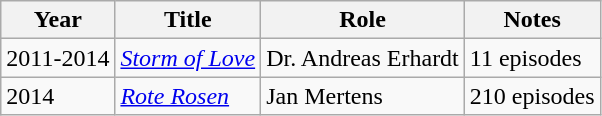<table class="wikitable sortable">
<tr>
<th>Year</th>
<th>Title</th>
<th>Role</th>
<th class="unsortable">Notes</th>
</tr>
<tr>
<td>2011-2014</td>
<td><em><a href='#'>Storm of Love</a></em></td>
<td>Dr. Andreas Erhardt</td>
<td>11 episodes</td>
</tr>
<tr>
<td>2014</td>
<td><em><a href='#'>Rote Rosen</a></em></td>
<td>Jan Mertens</td>
<td>210 episodes</td>
</tr>
</table>
